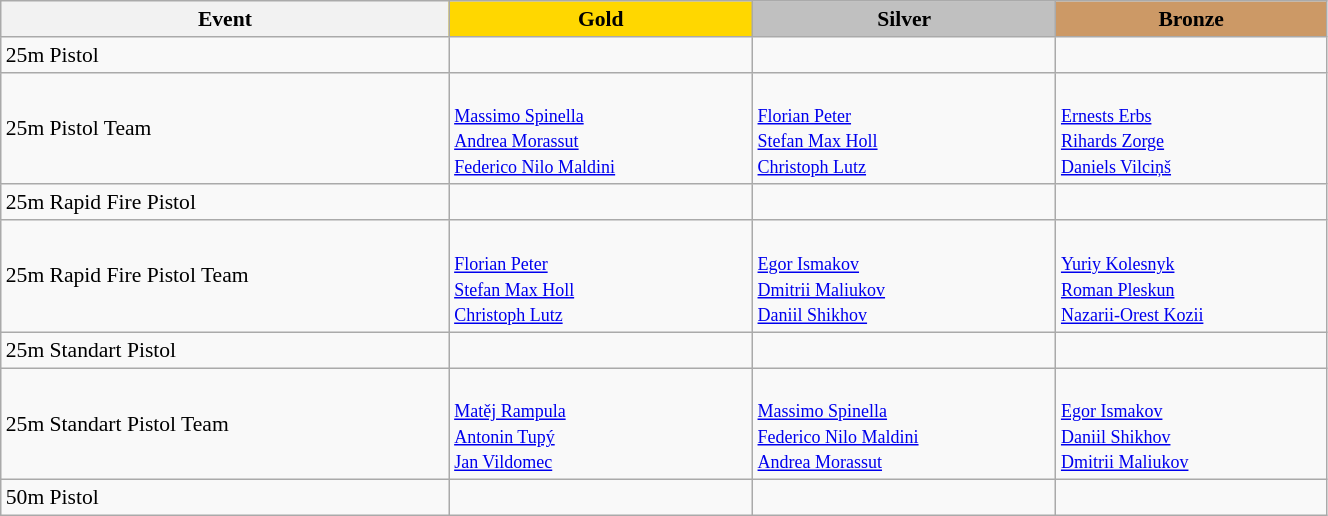<table class="wikitable" width=70% style="font-size:90%; text-align:left;">
<tr align=center>
<th>Event</th>
<td bgcolor=gold><strong>Gold</strong></td>
<td bgcolor=silver><strong>Silver</strong></td>
<td bgcolor=cc9966><strong>Bronze</strong></td>
</tr>
<tr>
<td>25m Pistol</td>
<td></td>
<td></td>
<td></td>
</tr>
<tr>
<td>25m Pistol Team</td>
<td><br><small><a href='#'>Massimo Spinella</a><br><a href='#'>Andrea Morassut</a><br><a href='#'>Federico Nilo Maldini</a></small></td>
<td><br><small><a href='#'>Florian Peter</a><br><a href='#'>Stefan Max Holl</a><br><a href='#'>Christoph Lutz</a></small></td>
<td><br><small><a href='#'>Ernests Erbs</a><br><a href='#'>Rihards Zorge</a><br><a href='#'>Daniels Vilciņš</a></small></td>
</tr>
<tr>
<td>25m Rapid Fire Pistol</td>
<td></td>
<td></td>
<td></td>
</tr>
<tr>
<td>25m Rapid Fire Pistol Team</td>
<td><br><small><a href='#'>Florian Peter</a><br><a href='#'>Stefan Max Holl</a><br><a href='#'>Christoph Lutz</a></small></td>
<td><br><small><a href='#'>Egor Ismakov</a><br><a href='#'>Dmitrii Maliukov</a><br><a href='#'>Daniil Shikhov</a></small></td>
<td><br><small><a href='#'>Yuriy Kolesnyk</a><br><a href='#'>Roman Pleskun</a><br><a href='#'>Nazarii-Orest Kozii</a></small></td>
</tr>
<tr>
<td>25m Standart Pistol</td>
<td></td>
<td></td>
<td></td>
</tr>
<tr>
<td>25m Standart Pistol Team</td>
<td><br><small><a href='#'>Matěj Rampula</a><br><a href='#'>Antonin Tupý</a><br><a href='#'>Jan Vildomec</a></small></td>
<td><br><small><a href='#'>Massimo Spinella</a><br><a href='#'>Federico Nilo Maldini</a><br><a href='#'>Andrea Morassut</a></small></td>
<td><br><small><a href='#'>Egor Ismakov</a><br><a href='#'>Daniil Shikhov</a><br><a href='#'>Dmitrii Maliukov</a></small></td>
</tr>
<tr>
<td>50m Pistol</td>
<td></td>
<td></td>
<td></td>
</tr>
</table>
